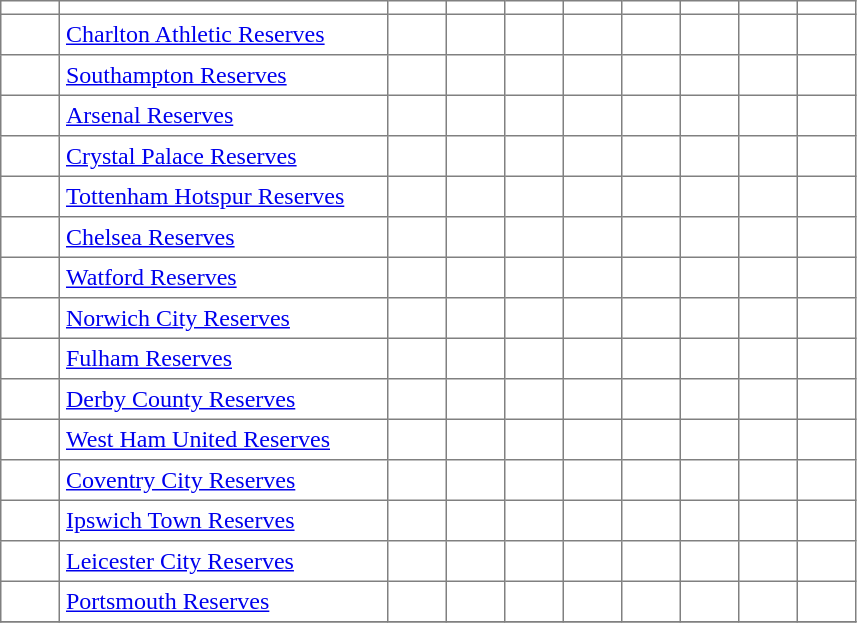<table class="toccolours" border="1" cellpadding="4" cellspacing="0" style="border-collapse: collapse; margin:0;">
<tr>
<th width=30></th>
<th width=210></th>
<th width=30></th>
<th width=30></th>
<th width=30></th>
<th width=30></th>
<th width=30></th>
<th width=30></th>
<th width=30></th>
<th width=30></th>
</tr>
<tr>
<td></td>
<td><a href='#'>Charlton Athletic Reserves</a></td>
<td></td>
<td></td>
<td></td>
<td></td>
<td></td>
<td></td>
<td></td>
<td></td>
</tr>
<tr>
<td></td>
<td><a href='#'>Southampton Reserves</a></td>
<td></td>
<td></td>
<td></td>
<td></td>
<td></td>
<td></td>
<td></td>
<td></td>
</tr>
<tr>
<td></td>
<td><a href='#'>Arsenal Reserves</a></td>
<td></td>
<td></td>
<td></td>
<td></td>
<td></td>
<td></td>
<td></td>
<td></td>
</tr>
<tr>
<td></td>
<td><a href='#'>Crystal Palace Reserves</a></td>
<td></td>
<td></td>
<td></td>
<td></td>
<td></td>
<td></td>
<td></td>
<td></td>
</tr>
<tr>
<td></td>
<td><a href='#'>Tottenham Hotspur Reserves</a></td>
<td></td>
<td></td>
<td></td>
<td></td>
<td></td>
<td></td>
<td></td>
<td></td>
</tr>
<tr>
<td></td>
<td><a href='#'>Chelsea Reserves</a></td>
<td></td>
<td></td>
<td></td>
<td></td>
<td></td>
<td></td>
<td></td>
<td></td>
</tr>
<tr>
<td></td>
<td><a href='#'>Watford Reserves</a></td>
<td></td>
<td></td>
<td></td>
<td></td>
<td></td>
<td></td>
<td></td>
<td></td>
</tr>
<tr>
<td></td>
<td><a href='#'>Norwich City Reserves</a></td>
<td></td>
<td></td>
<td></td>
<td></td>
<td></td>
<td></td>
<td></td>
<td></td>
</tr>
<tr>
<td></td>
<td><a href='#'>Fulham Reserves</a></td>
<td></td>
<td></td>
<td></td>
<td></td>
<td></td>
<td></td>
<td></td>
<td></td>
</tr>
<tr>
<td></td>
<td><a href='#'>Derby County Reserves</a></td>
<td></td>
<td></td>
<td></td>
<td></td>
<td></td>
<td></td>
<td></td>
<td></td>
</tr>
<tr>
<td></td>
<td><a href='#'>West Ham United Reserves</a></td>
<td></td>
<td></td>
<td></td>
<td></td>
<td></td>
<td></td>
<td></td>
<td></td>
</tr>
<tr>
<td></td>
<td><a href='#'>Coventry City Reserves</a></td>
<td></td>
<td></td>
<td></td>
<td></td>
<td></td>
<td></td>
<td></td>
<td></td>
</tr>
<tr>
<td></td>
<td><a href='#'>Ipswich Town Reserves</a></td>
<td></td>
<td></td>
<td></td>
<td></td>
<td></td>
<td></td>
<td></td>
<td></td>
</tr>
<tr>
<td></td>
<td><a href='#'>Leicester City Reserves</a></td>
<td></td>
<td></td>
<td></td>
<td></td>
<td></td>
<td></td>
<td></td>
<td></td>
</tr>
<tr>
<td></td>
<td><a href='#'>Portsmouth Reserves</a></td>
<td></td>
<td></td>
<td></td>
<td></td>
<td></td>
<td></td>
<td></td>
<td></td>
</tr>
<tr>
</tr>
</table>
